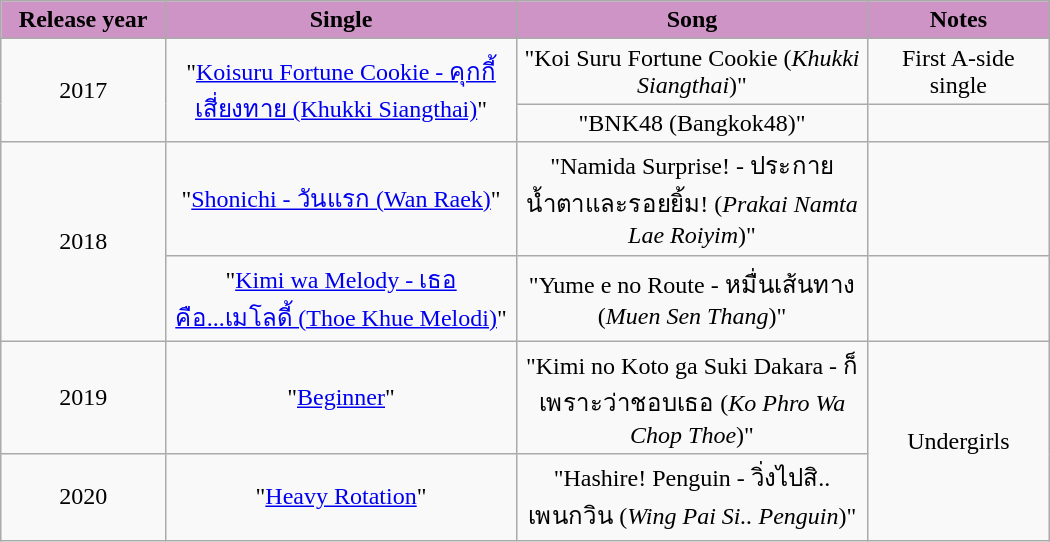<table class="wikitable" style="text-align:center; width:700px">
<tr>
<th style="background:#CE94C6; width:90px">Release year</th>
<th style="background:#CE94C6; width:200px">Single</th>
<th style="background:#CE94C6; width:200px">Song</th>
<th style="background:#CE94C6; width:100px">Notes</th>
</tr>
<tr>
<td rowspan="2">2017</td>
<td rowspan="2">"<a href='#'>Koisuru Fortune Cookie - คุกกี้เสี่ยงทาย (Khukki Siangthai)</a>"</td>
<td>"Koi Suru Fortune Cookie (<em>Khukki Siangthai</em>)"</td>
<td>First A-side single</td>
</tr>
<tr>
<td>"BNK48 (Bangkok48)"</td>
<td></td>
</tr>
<tr>
<td rowspan="2">2018</td>
<td>"<a href='#'>Shonichi - วันแรก (Wan Raek)</a>"</td>
<td>"Namida Surprise! - ประกายน้ำตาและรอยยิ้ม! (<em>Prakai Namta Lae Roiyim</em>)"</td>
<td></td>
</tr>
<tr>
<td>"<a href='#'>Kimi wa Melody - เธอคือ...เมโลดี้ (Thoe Khue Melodi)</a>"</td>
<td>"Yume e no Route - หมื่นเส้นทาง (<em>Muen Sen Thang</em>)"</td>
<td></td>
</tr>
<tr>
<td>2019</td>
<td>"<a href='#'>Beginner</a>"</td>
<td>"Kimi no Koto ga Suki Dakara - ก็เพราะว่าชอบเธอ (<em>Ko Phro Wa Chop Thoe</em>)"</td>
<td rowspan=2>Undergirls</td>
</tr>
<tr>
<td>2020</td>
<td>"<a href='#'>Heavy Rotation</a>"</td>
<td>"Hashire! Penguin - วิ่งไปสิ.. เพนกวิน (<em>Wing Pai Si.. Penguin</em>)"</td>
</tr>
</table>
